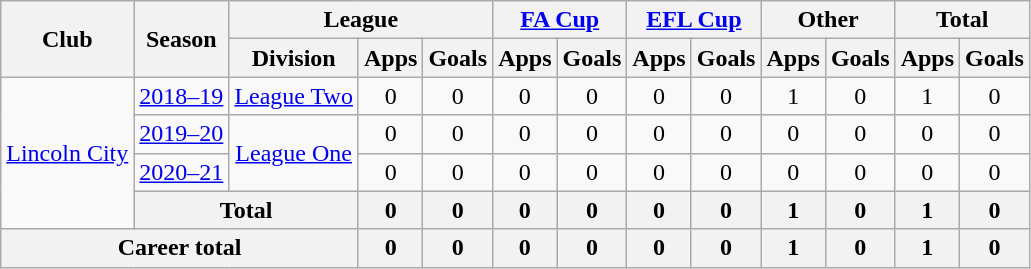<table class="wikitable" style="text-align:center;">
<tr>
<th rowspan="2">Club</th>
<th rowspan="2">Season</th>
<th colspan="3">League</th>
<th colspan="2"><a href='#'>FA Cup</a></th>
<th colspan="2"><a href='#'>EFL Cup</a></th>
<th colspan="2">Other</th>
<th colspan="2">Total</th>
</tr>
<tr>
<th>Division</th>
<th>Apps</th>
<th>Goals</th>
<th>Apps</th>
<th>Goals</th>
<th>Apps</th>
<th>Goals</th>
<th>Apps</th>
<th>Goals</th>
<th>Apps</th>
<th>Goals</th>
</tr>
<tr>
<td rowspan='4'><a href='#'>Lincoln City</a></td>
<td><a href='#'>2018–19</a></td>
<td><a href='#'>League Two</a></td>
<td>0</td>
<td>0</td>
<td>0</td>
<td>0</td>
<td>0</td>
<td>0</td>
<td>1</td>
<td>0</td>
<td>1</td>
<td>0</td>
</tr>
<tr>
<td><a href='#'>2019–20</a></td>
<td rowspan='2'><a href='#'>League One</a></td>
<td>0</td>
<td>0</td>
<td>0</td>
<td>0</td>
<td>0</td>
<td>0</td>
<td>0</td>
<td>0</td>
<td>0</td>
<td>0</td>
</tr>
<tr>
<td><a href='#'>2020–21</a></td>
<td>0</td>
<td>0</td>
<td>0</td>
<td>0</td>
<td>0</td>
<td>0</td>
<td>0</td>
<td>0</td>
<td>0</td>
<td>0</td>
</tr>
<tr>
<th colspan="2">Total</th>
<th>0</th>
<th>0</th>
<th>0</th>
<th>0</th>
<th>0</th>
<th>0</th>
<th>1</th>
<th>0</th>
<th>1</th>
<th>0</th>
</tr>
<tr>
<th colspan="3">Career total</th>
<th>0</th>
<th>0</th>
<th>0</th>
<th>0</th>
<th>0</th>
<th>0</th>
<th>1</th>
<th>0</th>
<th>1</th>
<th>0</th>
</tr>
</table>
